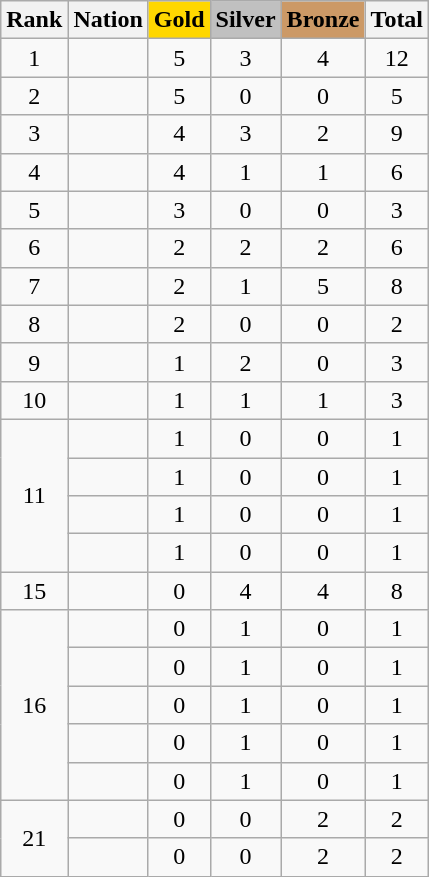<table class="wikitable sortable" style="text-align:center">
<tr>
<th>Rank</th>
<th>Nation</th>
<th style="background-color:gold">Gold</th>
<th style="background-color:silver">Silver</th>
<th style="background-color:#cc9966">Bronze</th>
<th>Total</th>
</tr>
<tr>
<td>1</td>
<td align=left></td>
<td>5</td>
<td>3</td>
<td>4</td>
<td>12</td>
</tr>
<tr>
<td>2</td>
<td align=left></td>
<td>5</td>
<td>0</td>
<td>0</td>
<td>5</td>
</tr>
<tr>
<td>3</td>
<td align=left></td>
<td>4</td>
<td>3</td>
<td>2</td>
<td>9</td>
</tr>
<tr>
<td>4</td>
<td align=left></td>
<td>4</td>
<td>1</td>
<td>1</td>
<td>6</td>
</tr>
<tr>
<td>5</td>
<td align=left></td>
<td>3</td>
<td>0</td>
<td>0</td>
<td>3</td>
</tr>
<tr>
<td>6</td>
<td align=left></td>
<td>2</td>
<td>2</td>
<td>2</td>
<td>6</td>
</tr>
<tr>
<td>7</td>
<td align=left></td>
<td>2</td>
<td>1</td>
<td>5</td>
<td>8</td>
</tr>
<tr>
<td>8</td>
<td align=left></td>
<td>2</td>
<td>0</td>
<td>0</td>
<td>2</td>
</tr>
<tr>
<td>9</td>
<td align=left></td>
<td>1</td>
<td>2</td>
<td>0</td>
<td>3</td>
</tr>
<tr>
<td>10</td>
<td align=left></td>
<td>1</td>
<td>1</td>
<td>1</td>
<td>3</td>
</tr>
<tr>
<td rowspan=4>11</td>
<td align=left></td>
<td>1</td>
<td>0</td>
<td>0</td>
<td>1</td>
</tr>
<tr>
<td align=left></td>
<td>1</td>
<td>0</td>
<td>0</td>
<td>1</td>
</tr>
<tr>
<td align=left></td>
<td>1</td>
<td>0</td>
<td>0</td>
<td>1</td>
</tr>
<tr>
<td align=left></td>
<td>1</td>
<td>0</td>
<td>0</td>
<td>1</td>
</tr>
<tr>
<td>15</td>
<td align=left></td>
<td>0</td>
<td>4</td>
<td>4</td>
<td>8</td>
</tr>
<tr>
<td rowspan=5>16</td>
<td align=left></td>
<td>0</td>
<td>1</td>
<td>0</td>
<td>1</td>
</tr>
<tr>
<td align=left></td>
<td>0</td>
<td>1</td>
<td>0</td>
<td>1</td>
</tr>
<tr>
<td align=left></td>
<td>0</td>
<td>1</td>
<td>0</td>
<td>1</td>
</tr>
<tr>
<td align=left></td>
<td>0</td>
<td>1</td>
<td>0</td>
<td>1</td>
</tr>
<tr>
<td align=left></td>
<td>0</td>
<td>1</td>
<td>0</td>
<td>1</td>
</tr>
<tr>
<td rowspan=2>21</td>
<td align=left></td>
<td>0</td>
<td>0</td>
<td>2</td>
<td>2</td>
</tr>
<tr>
<td align=left></td>
<td>0</td>
<td>0</td>
<td>2</td>
<td>2</td>
</tr>
</table>
